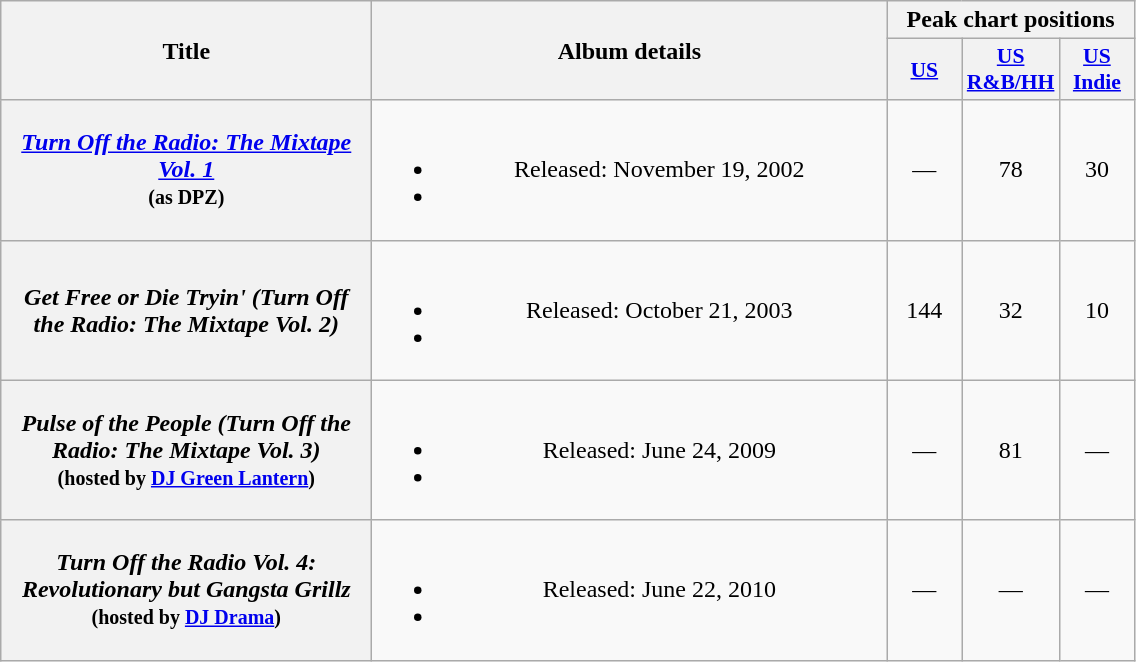<table class="wikitable plainrowheaders" style="text-align:center;">
<tr>
<th rowspan="2" scope="col" style="width:15em;">Title</th>
<th rowspan="2" scope="col" style="width:21em;">Album details</th>
<th colspan="3" scope="col">Peak chart positions</th>
</tr>
<tr>
<th scope="col" style="width:3em;font-size:90%;"><a href='#'>US</a></th>
<th scope="col" style="width:3em;font-size:90%;"><a href='#'>US R&B/HH</a></th>
<th scope="col" style="width:3em;font-size:90%;"><a href='#'>US Indie</a></th>
</tr>
<tr>
<th scope="row"><em><a href='#'>Turn Off the Radio: The Mixtape Vol. 1</a></em><br><small>(as DPZ)</small></th>
<td><br><ul><li>Released: November 19, 2002</li><li></li></ul></td>
<td>—</td>
<td>78</td>
<td>30</td>
</tr>
<tr>
<th scope="row"><em>Get Free or Die Tryin' (Turn Off the Radio: The Mixtape Vol. 2)</em></th>
<td><br><ul><li>Released: October 21, 2003</li><li></li></ul></td>
<td>144</td>
<td>32</td>
<td>10</td>
</tr>
<tr>
<th scope="row"><em>Pulse of the People (Turn Off the Radio: The Mixtape Vol. 3)</em><br><small>(hosted by <a href='#'>DJ Green Lantern</a>)</small></th>
<td><br><ul><li>Released: June 24, 2009</li><li></li></ul></td>
<td>—</td>
<td>81</td>
<td>—</td>
</tr>
<tr>
<th scope="row"><em>Turn Off the Radio Vol. 4: Revolutionary but Gangsta Grillz</em><br><small>(hosted by <a href='#'>DJ Drama</a>)</small></th>
<td><br><ul><li>Released: June 22, 2010</li><li></li></ul></td>
<td>—</td>
<td>—</td>
<td>—</td>
</tr>
</table>
